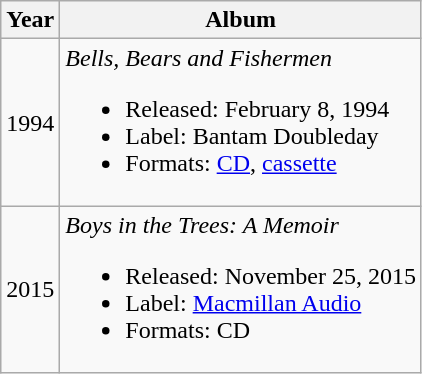<table class=wikitable style=text-align:center;>
<tr>
<th rowspan="1">Year</th>
<th rowspan="1">Album</th>
</tr>
<tr>
<td>1994</td>
<td align="left"><em>Bells, Bears and Fishermen</em><br><ul><li>Released: February 8, 1994</li><li>Label: Bantam Doubleday</li><li>Formats: <a href='#'>CD</a>, <a href='#'>cassette</a></li></ul></td>
</tr>
<tr>
<td>2015</td>
<td align="left"><em>Boys in the Trees: A Memoir</em><br><ul><li>Released: November 25, 2015</li><li>Label: <a href='#'>Macmillan Audio</a></li><li>Formats: CD</li></ul></td>
</tr>
</table>
